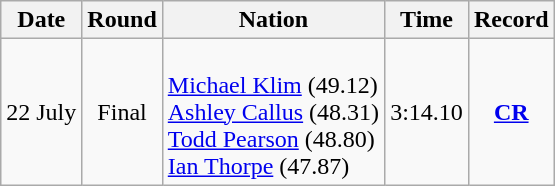<table class="wikitable" style="text-align:center">
<tr>
<th>Date</th>
<th>Round</th>
<th>Nation</th>
<th>Time</th>
<th>Record</th>
</tr>
<tr>
<td>22 July</td>
<td>Final</td>
<td align="left"><br><a href='#'>Michael Klim</a> (49.12)<br> <a href='#'>Ashley Callus</a> (48.31)<br> <a href='#'>Todd Pearson</a> (48.80)<br> <a href='#'>Ian Thorpe</a> (47.87)</td>
<td>3:14.10</td>
<td><strong><a href='#'>CR</a></strong></td>
</tr>
</table>
